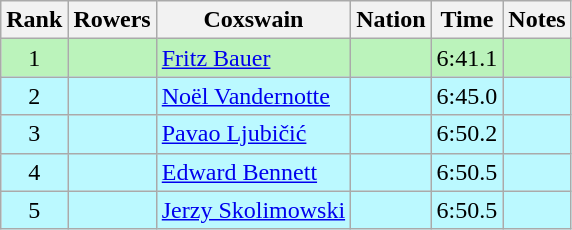<table class="wikitable sortable" style="text-align:center">
<tr>
<th>Rank</th>
<th>Rowers</th>
<th>Coxswain</th>
<th>Nation</th>
<th>Time</th>
<th>Notes</th>
</tr>
<tr bgcolor=bbf3bb>
<td>1</td>
<td align=left></td>
<td align=left><a href='#'>Fritz Bauer</a></td>
<td align=left></td>
<td>6:41.1</td>
<td></td>
</tr>
<tr bgcolor=bbf9ff>
<td>2</td>
<td align=left></td>
<td align=left><a href='#'>Noël Vandernotte</a></td>
<td align=left></td>
<td>6:45.0</td>
<td></td>
</tr>
<tr bgcolor=bbf9ff>
<td>3</td>
<td align=left></td>
<td align=left><a href='#'>Pavao Ljubičić</a></td>
<td align=left></td>
<td>6:50.2</td>
<td></td>
</tr>
<tr bgcolor=bbf9ff>
<td>4</td>
<td align=left></td>
<td align=left><a href='#'>Edward Bennett</a></td>
<td align=left></td>
<td>6:50.5</td>
<td></td>
</tr>
<tr bgcolor=bbf9ff>
<td>5</td>
<td align=left></td>
<td align=left><a href='#'>Jerzy Skolimowski</a></td>
<td align=left></td>
<td>6:50.5</td>
<td></td>
</tr>
</table>
